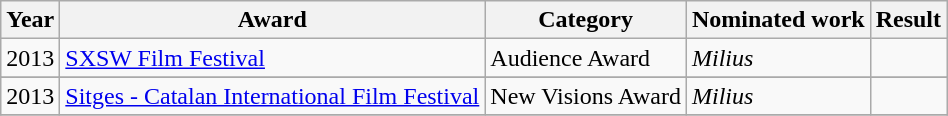<table class="wikitable sortable">
<tr>
<th>Year</th>
<th>Award</th>
<th>Category</th>
<th>Nominated work</th>
<th>Result</th>
</tr>
<tr>
<td>2013</td>
<td><a href='#'>SXSW Film Festival</a></td>
<td>Audience Award</td>
<td><em>Milius</em></td>
<td></td>
</tr>
<tr>
</tr>
<tr>
<td>2013</td>
<td><a href='#'>Sitges - Catalan International Film Festival</a></td>
<td>New Visions Award</td>
<td><em>Milius</em></td>
<td></td>
</tr>
<tr>
</tr>
</table>
